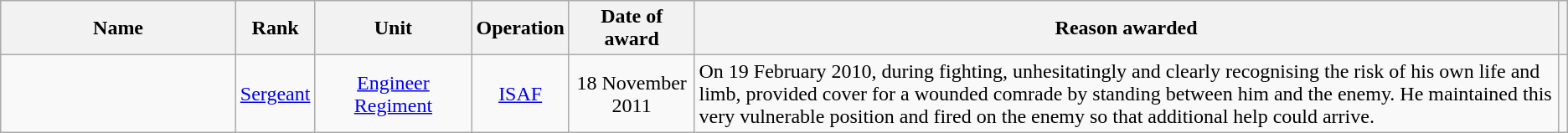<table class="wikitable" style="text-align: center;">
<tr>
<th width=15%>Name</th>
<th>Rank</th>
<th width=10%>Unit</th>
<th>Operation</th>
<th width=8%>Date of award</th>
<th>Reason awarded</th>
<th></th>
</tr>
<tr>
<td><br></td>
<td><a href='#'>Sergeant</a></td>
<td><a href='#'>Engineer Regiment</a></td>
<td><a href='#'>ISAF</a></td>
<td>18 November 2011</td>
<td style="text-align:left;">On 19 February 2010, during fighting, unhesitatingly and clearly recognising the risk of his own life and limb, provided cover for a wounded comrade by standing between him and the enemy. He maintained this very vulnerable position and fired on the enemy so that additional help could arrive.</td>
<td></td>
</tr>
</table>
